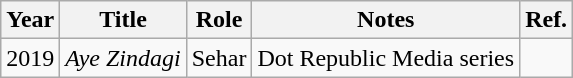<table class="wikitable">
<tr>
<th>Year</th>
<th>Title</th>
<th>Role</th>
<th>Notes</th>
<th>Ref.</th>
</tr>
<tr>
<td>2019</td>
<td><em>Aye Zindagi</em></td>
<td>Sehar</td>
<td>Dot Republic Media series</td>
<td></td>
</tr>
</table>
